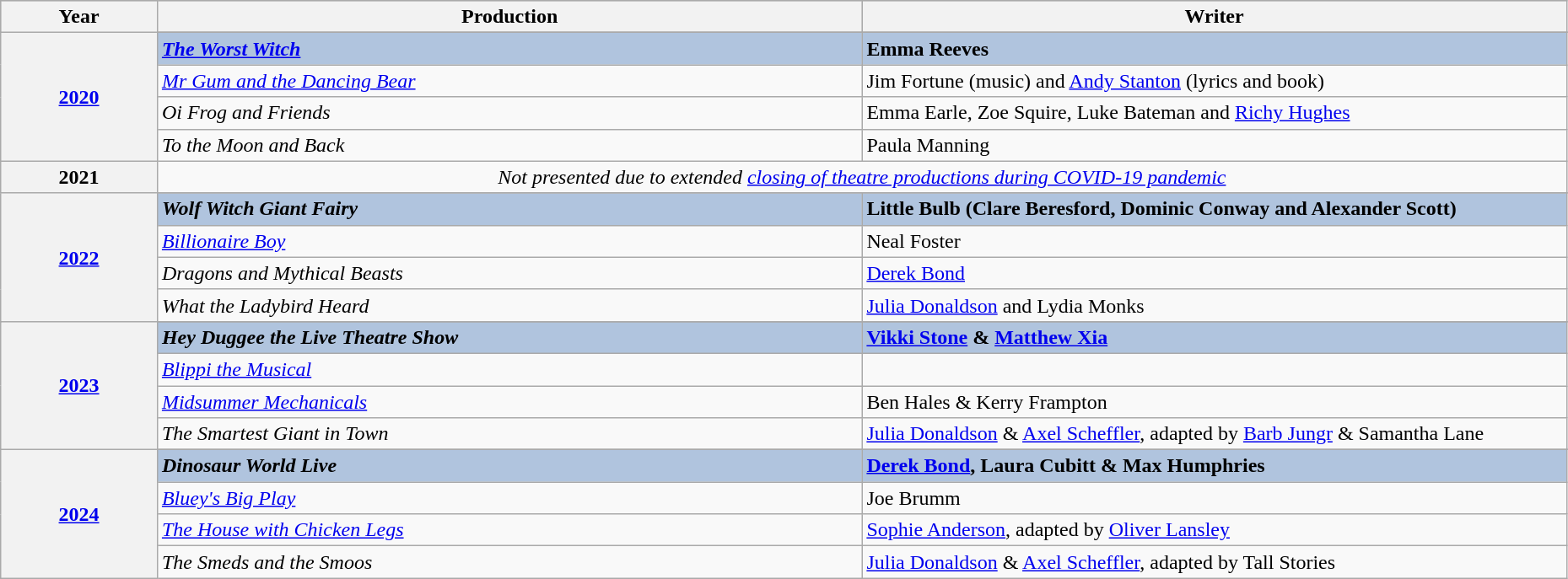<table class="wikitable" style="width:98%;">
<tr style="background:#bebebe;">
<th style="width:10%;">Year</th>
<th style="width:45%;">Production</th>
<th style="width:45%;">Writer</th>
</tr>
<tr>
<th rowspan="5" align="center"><a href='#'>2020</a></th>
</tr>
<tr style="background:#B0C4DE">
<td><strong><em><a href='#'>The Worst Witch</a></em></strong></td>
<td><strong>Emma Reeves</strong></td>
</tr>
<tr>
<td><a href='#'><em>Mr Gum and the Dancing Bear</em></a></td>
<td>Jim Fortune (music) and <a href='#'>Andy Stanton</a> (lyrics and book)</td>
</tr>
<tr>
<td><em>Oi Frog and Friends</em></td>
<td>Emma Earle, Zoe Squire, Luke Bateman and <a href='#'>Richy Hughes</a></td>
</tr>
<tr>
<td><em>To the Moon and Back</em></td>
<td>Paula Manning</td>
</tr>
<tr>
<th align="center">2021</th>
<td colspan=2 align="center"><em>Not presented due to extended <a href='#'>closing of theatre productions during COVID-19 pandemic</a></em></td>
</tr>
<tr>
<th rowspan="5"><a href='#'>2022</a></th>
</tr>
<tr style="background:#B0C4DE">
<td><strong><em>Wolf Witch Giant Fairy</em></strong></td>
<td><strong>Little Bulb (Clare Beresford, Dominic Conway and Alexander Scott)</strong></td>
</tr>
<tr>
<td><em><a href='#'>Billionaire Boy</a></em></td>
<td>Neal Foster</td>
</tr>
<tr>
<td><em>Dragons and Mythical Beasts</em></td>
<td><a href='#'>Derek Bond</a></td>
</tr>
<tr>
<td><em>What the Ladybird Heard</em></td>
<td><a href='#'>Julia Donaldson</a> and Lydia Monks</td>
</tr>
<tr>
<th rowspan="5"><a href='#'>2023</a></th>
</tr>
<tr style="background:#B0C4DE">
<td><strong><em>Hey Duggee the Live Theatre Show</em></strong></td>
<td><strong><a href='#'>Vikki Stone</a> & <a href='#'>Matthew Xia</a></strong></td>
</tr>
<tr>
<td><em><a href='#'>Blippi the Musical</a></em></td>
</tr>
<tr>
<td><em><a href='#'>Midsummer Mechanicals</a></em></td>
<td>Ben Hales & Kerry Frampton</td>
</tr>
<tr>
<td><em>The Smartest Giant in Town</em></td>
<td><a href='#'>Julia Donaldson</a> & <a href='#'>Axel Scheffler</a>, adapted by <a href='#'>Barb Jungr</a> & Samantha Lane</td>
</tr>
<tr>
<th rowspan="8"><a href='#'>2024</a></th>
</tr>
<tr style="background:#B0C4DE">
<td><strong><em>Dinosaur World Live</em></strong></td>
<td><strong><a href='#'>Derek Bond</a>, Laura Cubitt & Max Humphries</strong></td>
</tr>
<tr>
<td><em><a href='#'>Bluey's Big Play</a></em></td>
<td>Joe Brumm</td>
</tr>
<tr>
<td><em><a href='#'>The House with Chicken Legs</a></em></td>
<td><a href='#'>Sophie Anderson</a>, adapted by <a href='#'>Oliver Lansley</a></td>
</tr>
<tr>
<td><em>The Smeds and the Smoos</em></td>
<td><a href='#'>Julia Donaldson</a> & <a href='#'>Axel Scheffler</a>, adapted by Tall Stories</td>
</tr>
</table>
